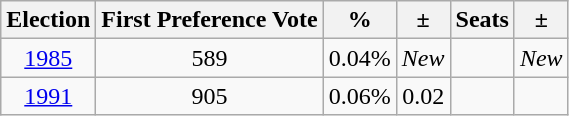<table class="wikitable">
<tr>
<th>Election</th>
<th>First Preference Vote</th>
<th>%</th>
<th>±</th>
<th>Seats</th>
<th>±</th>
</tr>
<tr>
<td align="center"><a href='#'>1985</a></td>
<td align="center">589</td>
<td align="center">0.04%</td>
<td align="center"><em>New</em></td>
<td align="center"></td>
<td align="center"><em>New</em></td>
</tr>
<tr>
<td align="center"><a href='#'>1991</a></td>
<td align="center">905</td>
<td align="center">0.06%</td>
<td align="center"> 0.02</td>
<td align="center"></td>
<td align="center"></td>
</tr>
</table>
